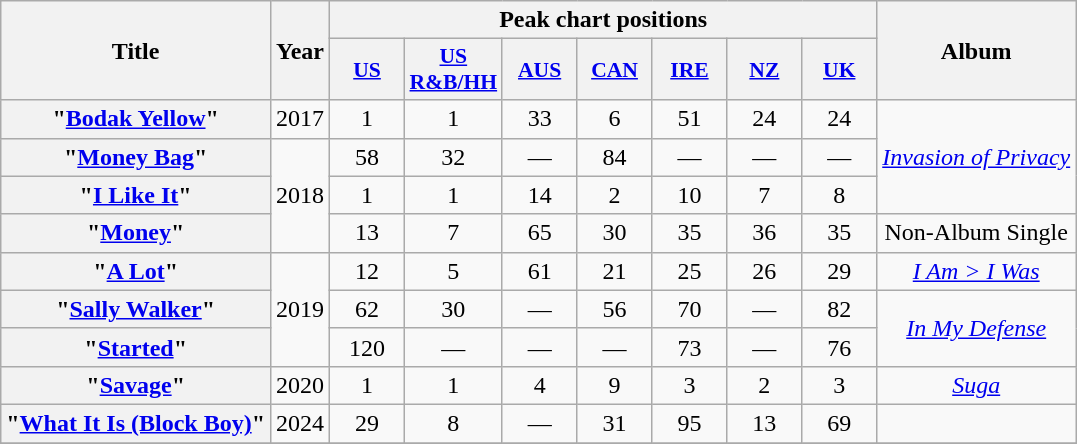<table class="wikitable plainrowheaders" style="text-align:center;">
<tr>
<th rowspan="2">Title</th>
<th rowspan="2">Year</th>
<th colspan="7">Peak chart positions</th>
<th rowspan="2">Album</th>
</tr>
<tr>
<th scope="col" style="width:3em;font-size:90%;"><a href='#'>US</a></th>
<th scope="col" style="width:3em;font-size:90%;"><a href='#'>US<br>R&B/HH</a></th>
<th scope="col" style="width:3em;font-size:90%;"><a href='#'>AUS</a></th>
<th scope="col" style="width:3em;font-size:90%;"><a href='#'>CAN</a></th>
<th scope="col" style="width:3em;font-size:90%;"><a href='#'>IRE</a></th>
<th scope="col" style="width:3em;font-size:90%;"><a href='#'>NZ</a></th>
<th scope="col" style="width:3em;font-size:90%;"><a href='#'>UK</a></th>
</tr>
<tr>
<th scope="row">"<a href='#'>Bodak Yellow</a>"<br></th>
<td>2017</td>
<td>1</td>
<td>1</td>
<td>33</td>
<td>6</td>
<td>51</td>
<td>24</td>
<td>24</td>
<td rowspan="3"><em><a href='#'>Invasion of Privacy</a></em></td>
</tr>
<tr>
<th scope="row">"<a href='#'>Money Bag</a>"<br></th>
<td rowspan="3">2018</td>
<td>58</td>
<td>32</td>
<td>—</td>
<td>84</td>
<td>—</td>
<td>—</td>
<td>—</td>
</tr>
<tr>
<th scope="row">"<a href='#'>I Like It</a>"<br></th>
<td>1</td>
<td>1</td>
<td>14</td>
<td>2</td>
<td>10</td>
<td>7</td>
<td>8</td>
</tr>
<tr>
<th scope="row">"<a href='#'>Money</a>"<br></th>
<td>13</td>
<td>7</td>
<td>65</td>
<td>30</td>
<td>35</td>
<td>36</td>
<td>35</td>
<td>Non-Album Single</td>
</tr>
<tr>
<th scope="row">"<a href='#'>A Lot</a>"<br></th>
<td rowspan="3">2019</td>
<td>12</td>
<td>5</td>
<td>61</td>
<td>21</td>
<td>25</td>
<td>26</td>
<td>29</td>
<td><em><a href='#'>I Am > I Was</a></em></td>
</tr>
<tr>
<th scope="row">"<a href='#'>Sally Walker</a>"<br></th>
<td>62</td>
<td>30</td>
<td>—</td>
<td>56</td>
<td>70</td>
<td>—</td>
<td>82</td>
<td rowspan="2"><em><a href='#'>In My Defense</a></em></td>
</tr>
<tr>
<th scope="row">"<a href='#'>Started</a>"<br></th>
<td>120</td>
<td>—</td>
<td>—</td>
<td>—</td>
<td>73</td>
<td>—</td>
<td>76</td>
</tr>
<tr>
<th scope="row">"<a href='#'>Savage</a>"<br></th>
<td>2020</td>
<td>1</td>
<td>1</td>
<td>4</td>
<td>9</td>
<td>3</td>
<td>2</td>
<td>3</td>
<td><em><a href='#'>Suga</a></em></td>
</tr>
<tr>
<th scope="row">"<a href='#'>What It Is (Block Boy)</a>"<br></th>
<td>2024</td>
<td>29</td>
<td>8</td>
<td>—</td>
<td>31</td>
<td>95</td>
<td>13</td>
<td>69</td>
<td></td>
</tr>
<tr>
</tr>
</table>
